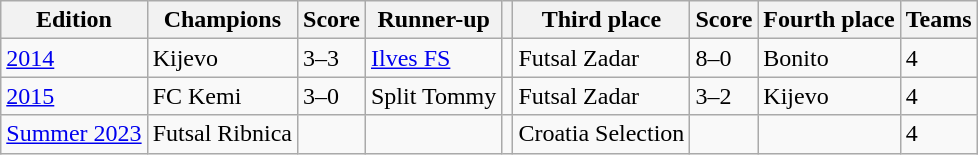<table class="wikitable">
<tr>
<th>Edition</th>
<th>Champions</th>
<th>Score</th>
<th>Runner-up</th>
<th></th>
<th>Third place</th>
<th>Score</th>
<th>Fourth place</th>
<th>Teams</th>
</tr>
<tr>
<td><a href='#'>2014</a></td>
<td>Kijevo</td>
<td>3–3</td>
<td><a href='#'>Ilves FS</a></td>
<td></td>
<td>Futsal Zadar</td>
<td>8–0</td>
<td>Bonito</td>
<td>4</td>
</tr>
<tr>
<td><a href='#'>2015</a></td>
<td>FC Kemi</td>
<td>3–0</td>
<td>Split Tommy</td>
<td></td>
<td>Futsal Zadar</td>
<td>3–2</td>
<td>Kijevo</td>
<td>4</td>
</tr>
<tr>
<td><a href='#'>Summer 2023</a></td>
<td>Futsal Ribnica</td>
<td></td>
<td></td>
<td></td>
<td>Croatia Selection</td>
<td></td>
<td></td>
<td>4</td>
</tr>
</table>
